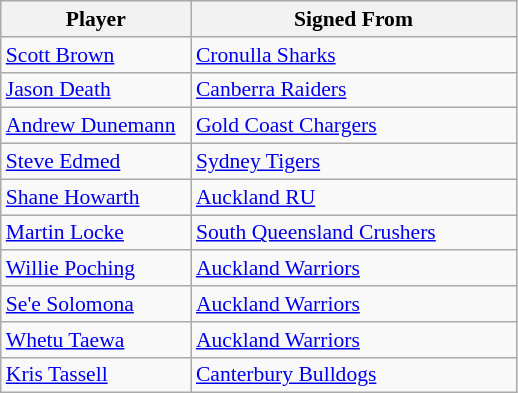<table class="wikitable" style="font-size:90%">
<tr style="background:#efefef;">
<th style="width:120px;">Player</th>
<th style="width:210px;">Signed From</th>
</tr>
<tr>
<td><a href='#'>Scott Brown</a></td>
<td> <a href='#'>Cronulla Sharks</a></td>
</tr>
<tr>
<td><a href='#'>Jason Death</a></td>
<td> <a href='#'>Canberra Raiders</a></td>
</tr>
<tr>
<td><a href='#'>Andrew Dunemann</a></td>
<td> <a href='#'>Gold Coast Chargers</a></td>
</tr>
<tr>
<td><a href='#'>Steve Edmed</a></td>
<td> <a href='#'>Sydney Tigers</a></td>
</tr>
<tr>
<td><a href='#'>Shane Howarth</a></td>
<td> <a href='#'>Auckland RU</a></td>
</tr>
<tr>
<td><a href='#'>Martin Locke</a></td>
<td> <a href='#'>South Queensland Crushers</a></td>
</tr>
<tr>
<td><a href='#'>Willie Poching</a></td>
<td> <a href='#'>Auckland Warriors</a></td>
</tr>
<tr>
<td><a href='#'>Se'e Solomona</a></td>
<td> <a href='#'>Auckland Warriors</a></td>
</tr>
<tr>
<td><a href='#'>Whetu Taewa</a></td>
<td> <a href='#'>Auckland Warriors</a></td>
</tr>
<tr>
<td><a href='#'>Kris Tassell</a></td>
<td> <a href='#'>Canterbury Bulldogs</a></td>
</tr>
</table>
